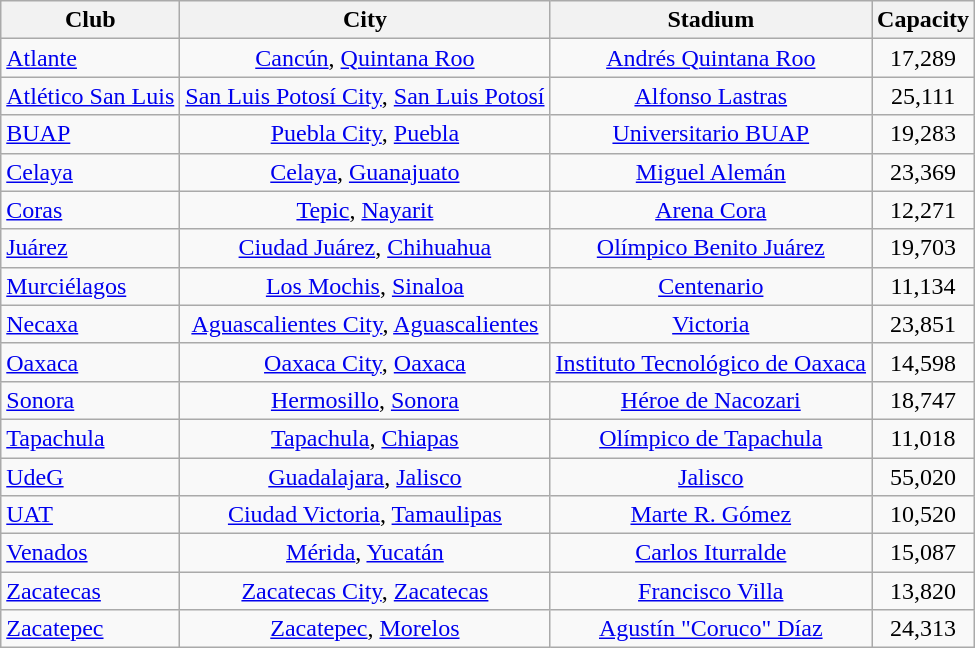<table class="wikitable sortable" style="text-align: center;">
<tr>
<th>Club</th>
<th>City</th>
<th>Stadium</th>
<th>Capacity</th>
</tr>
<tr>
<td align="left"><a href='#'>Atlante</a></td>
<td><a href='#'>Cancún</a>, <a href='#'>Quintana Roo</a></td>
<td><a href='#'>Andrés Quintana Roo</a></td>
<td>17,289</td>
</tr>
<tr>
<td align="left"><a href='#'>Atlético San Luis</a></td>
<td><a href='#'>San Luis Potosí City</a>, <a href='#'>San Luis Potosí</a></td>
<td><a href='#'>Alfonso Lastras</a></td>
<td>25,111</td>
</tr>
<tr>
<td align="left"><a href='#'>BUAP</a></td>
<td><a href='#'>Puebla City</a>, <a href='#'>Puebla</a></td>
<td><a href='#'>Universitario BUAP</a></td>
<td>19,283</td>
</tr>
<tr>
<td align="left"><a href='#'>Celaya</a></td>
<td><a href='#'>Celaya</a>, <a href='#'>Guanajuato</a></td>
<td><a href='#'>Miguel Alemán</a></td>
<td>23,369</td>
</tr>
<tr>
<td align="left"><a href='#'>Coras</a></td>
<td><a href='#'>Tepic</a>, <a href='#'>Nayarit</a></td>
<td><a href='#'>Arena Cora</a></td>
<td>12,271</td>
</tr>
<tr>
<td align="left"><a href='#'>Juárez</a></td>
<td><a href='#'>Ciudad Juárez</a>, <a href='#'>Chihuahua</a></td>
<td><a href='#'>Olímpico Benito Juárez</a></td>
<td>19,703</td>
</tr>
<tr>
<td align="left"><a href='#'>Murciélagos</a></td>
<td><a href='#'>Los Mochis</a>, <a href='#'>Sinaloa</a></td>
<td><a href='#'>Centenario</a></td>
<td>11,134</td>
</tr>
<tr>
<td align="left"><a href='#'>Necaxa</a></td>
<td><a href='#'>Aguascalientes City</a>, <a href='#'>Aguascalientes</a></td>
<td><a href='#'>Victoria</a></td>
<td>23,851</td>
</tr>
<tr>
<td align="left"><a href='#'>Oaxaca</a></td>
<td><a href='#'>Oaxaca City</a>, <a href='#'>Oaxaca</a></td>
<td><a href='#'>Instituto Tecnológico de Oaxaca</a></td>
<td>14,598</td>
</tr>
<tr>
<td align="left"><a href='#'>Sonora</a></td>
<td><a href='#'>Hermosillo</a>, <a href='#'>Sonora</a></td>
<td><a href='#'>Héroe de Nacozari</a></td>
<td>18,747</td>
</tr>
<tr>
<td align="left"><a href='#'>Tapachula</a></td>
<td><a href='#'>Tapachula</a>, <a href='#'>Chiapas</a></td>
<td><a href='#'>Olímpico de Tapachula</a></td>
<td>11,018</td>
</tr>
<tr>
<td align="left"><a href='#'>UdeG</a></td>
<td><a href='#'>Guadalajara</a>, <a href='#'>Jalisco</a></td>
<td><a href='#'>Jalisco</a></td>
<td>55,020</td>
</tr>
<tr>
<td align="left"><a href='#'>UAT</a></td>
<td><a href='#'>Ciudad Victoria</a>, <a href='#'>Tamaulipas</a></td>
<td><a href='#'>Marte R. Gómez</a></td>
<td>10,520</td>
</tr>
<tr>
<td align="left"><a href='#'>Venados</a></td>
<td><a href='#'>Mérida</a>, <a href='#'>Yucatán</a></td>
<td><a href='#'>Carlos Iturralde</a></td>
<td>15,087</td>
</tr>
<tr>
<td align="left"><a href='#'>Zacatecas</a></td>
<td><a href='#'>Zacatecas City</a>, <a href='#'>Zacatecas</a></td>
<td><a href='#'>Francisco Villa</a></td>
<td>13,820</td>
</tr>
<tr>
<td align="left"><a href='#'>Zacatepec</a></td>
<td><a href='#'>Zacatepec</a>, <a href='#'>Morelos</a></td>
<td><a href='#'>Agustín "Coruco" Díaz</a></td>
<td>24,313</td>
</tr>
</table>
